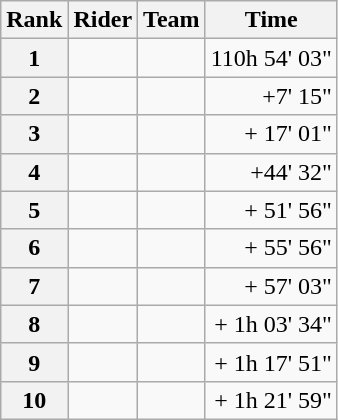<table class="wikitable">
<tr>
<th scope="col">Rank</th>
<th scope="col">Rider</th>
<th scope="col">Team</th>
<th scope="col">Time</th>
</tr>
<tr>
<th scope="row">1</th>
<td> </td>
<td></td>
<td align=right>110h 54' 03"</td>
</tr>
<tr>
<th scope="row">2</th>
<td></td>
<td></td>
<td align=right>+7' 15"</td>
</tr>
<tr>
<th scope="row">3</th>
<td></td>
<td></td>
<td style="text-align:right;">+ 17' 01"</td>
</tr>
<tr>
<th scope="row">4</th>
<td></td>
<td></td>
<td align=right>+44' 32"</td>
</tr>
<tr>
<th scope="row">5</th>
<td></td>
<td></td>
<td style="text-align:right;">+ 51' 56"</td>
</tr>
<tr>
<th scope="row">6</th>
<td></td>
<td></td>
<td style="text-align:right;">+ 55' 56"</td>
</tr>
<tr>
<th scope="row">7</th>
<td></td>
<td></td>
<td style="text-align:right;">+ 57' 03"</td>
</tr>
<tr>
<th scope="row">8</th>
<td></td>
<td></td>
<td style="text-align:right;">+ 1h 03' 34"</td>
</tr>
<tr>
<th scope="row">9</th>
<td></td>
<td></td>
<td style="text-align:right;">+ 1h 17' 51"</td>
</tr>
<tr>
<th scope="row">10</th>
<td></td>
<td></td>
<td style="text-align:right;">+ 1h 21' 59"</td>
</tr>
</table>
